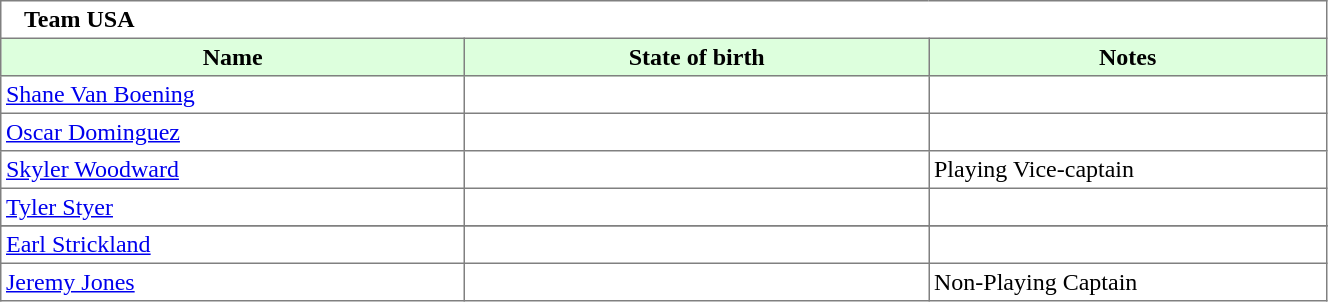<table style="border-collapse: collapse;" width="70%" cellpadding="3" border="1">
<tr>
<td colspan="3">   <strong>Team USA</strong></td>
</tr>
<tr bgcolor="#ddffdd">
<th width="35%">Name</th>
<th width="35%">State of birth</th>
<th width="30%%">Notes</th>
</tr>
<tr>
<td><a href='#'>Shane Van Boening</a></td>
<td></td>
<td></td>
</tr>
<tr>
<td><a href='#'>Oscar Dominguez</a></td>
<td></td>
<td></td>
</tr>
<tr>
<td><a href='#'>Skyler Woodward</a></td>
<td></td>
<td>Playing Vice-captain</td>
</tr>
<tr>
<td><a href='#'>Tyler Styer</a></td>
<td></td>
<td></td>
</tr>
<tr>
</tr>
<tr>
<td><a href='#'>Earl Strickland</a></td>
<td></td>
<td></td>
</tr>
<tr>
<td><a href='#'>Jeremy Jones</a></td>
<td></td>
<td>Non-Playing Captain</td>
</tr>
</table>
